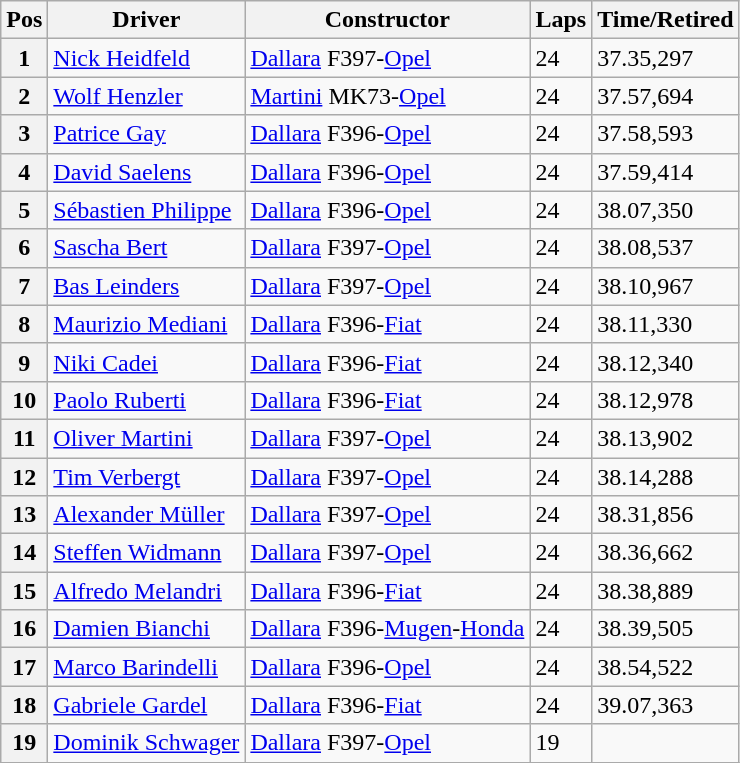<table class="wikitable">
<tr>
<th>Pos</th>
<th>Driver</th>
<th>Constructor</th>
<th>Laps</th>
<th>Time/Retired</th>
</tr>
<tr>
<th>1</th>
<td> <a href='#'>Nick Heidfeld</a></td>
<td><a href='#'>Dallara</a> F397-<a href='#'>Opel</a></td>
<td>24</td>
<td>37.35,297</td>
</tr>
<tr>
<th>2</th>
<td> <a href='#'>Wolf Henzler</a></td>
<td><a href='#'>Martini</a> MK73-<a href='#'>Opel</a></td>
<td>24</td>
<td>37.57,694</td>
</tr>
<tr>
<th>3</th>
<td> <a href='#'>Patrice Gay</a></td>
<td><a href='#'>Dallara</a> F396-<a href='#'>Opel</a></td>
<td>24</td>
<td>37.58,593</td>
</tr>
<tr>
<th>4</th>
<td> <a href='#'>David Saelens</a></td>
<td><a href='#'>Dallara</a> F396-<a href='#'>Opel</a></td>
<td>24</td>
<td>37.59,414</td>
</tr>
<tr>
<th>5</th>
<td> <a href='#'>Sébastien Philippe</a></td>
<td><a href='#'>Dallara</a> F396-<a href='#'>Opel</a></td>
<td>24</td>
<td>38.07,350</td>
</tr>
<tr>
<th>6</th>
<td> <a href='#'>Sascha Bert</a></td>
<td><a href='#'>Dallara</a> F397-<a href='#'>Opel</a></td>
<td>24</td>
<td>38.08,537</td>
</tr>
<tr>
<th>7</th>
<td> <a href='#'>Bas Leinders</a></td>
<td><a href='#'>Dallara</a> F397-<a href='#'>Opel</a></td>
<td>24</td>
<td>38.10,967</td>
</tr>
<tr>
<th>8</th>
<td> <a href='#'>Maurizio Mediani</a></td>
<td><a href='#'>Dallara</a> F396-<a href='#'>Fiat</a></td>
<td>24</td>
<td>38.11,330</td>
</tr>
<tr>
<th>9</th>
<td> <a href='#'>Niki Cadei</a></td>
<td><a href='#'>Dallara</a> F396-<a href='#'>Fiat</a></td>
<td>24</td>
<td>38.12,340</td>
</tr>
<tr>
<th>10</th>
<td> <a href='#'>Paolo Ruberti</a></td>
<td><a href='#'>Dallara</a> F396-<a href='#'>Fiat</a></td>
<td>24</td>
<td>38.12,978</td>
</tr>
<tr>
<th>11</th>
<td> <a href='#'>Oliver Martini</a></td>
<td><a href='#'>Dallara</a> F397-<a href='#'>Opel</a></td>
<td>24</td>
<td>38.13,902</td>
</tr>
<tr>
<th>12</th>
<td> <a href='#'>Tim Verbergt</a></td>
<td><a href='#'>Dallara</a> F397-<a href='#'>Opel</a></td>
<td>24</td>
<td>38.14,288</td>
</tr>
<tr>
<th>13</th>
<td> <a href='#'>Alexander Müller</a></td>
<td><a href='#'>Dallara</a> F397-<a href='#'>Opel</a></td>
<td>24</td>
<td>38.31,856</td>
</tr>
<tr>
<th>14</th>
<td> <a href='#'>Steffen Widmann</a></td>
<td><a href='#'>Dallara</a> F397-<a href='#'>Opel</a></td>
<td>24</td>
<td>38.36,662</td>
</tr>
<tr>
<th>15</th>
<td> <a href='#'>Alfredo Melandri</a></td>
<td><a href='#'>Dallara</a> F396-<a href='#'>Fiat</a></td>
<td>24</td>
<td>38.38,889</td>
</tr>
<tr>
<th>16</th>
<td> <a href='#'>Damien Bianchi</a></td>
<td><a href='#'>Dallara</a> F396-<a href='#'>Mugen</a>-<a href='#'>Honda</a></td>
<td>24</td>
<td>38.39,505</td>
</tr>
<tr>
<th>17</th>
<td> <a href='#'>Marco Barindelli</a></td>
<td><a href='#'>Dallara</a> F396-<a href='#'>Opel</a></td>
<td>24</td>
<td>38.54,522</td>
</tr>
<tr>
<th>18</th>
<td> <a href='#'>Gabriele Gardel</a></td>
<td><a href='#'>Dallara</a> F396-<a href='#'>Fiat</a></td>
<td>24</td>
<td>39.07,363</td>
</tr>
<tr>
<th>19</th>
<td> <a href='#'>Dominik Schwager</a></td>
<td><a href='#'>Dallara</a> F397-<a href='#'>Opel</a></td>
<td>19</td>
<td></td>
</tr>
<tr>
</tr>
</table>
